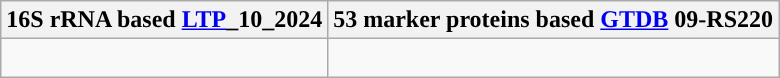<table class="wikitable">
<tr>
<th colspan=1>16S rRNA based <a href='#'>LTP</a>_10_2024</th>
<th colspan=1>53 marker proteins based <a href='#'>GTDB</a> 09-RS220</th>
</tr>
<tr>
<td style="vertical-align:top"><br></td>
<td><br></td>
</tr>
</table>
